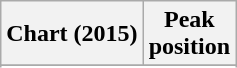<table class="wikitable sortable plainrowheaders" style="text-align:center">
<tr>
<th scope="col">Chart (2015)</th>
<th scope="col">Peak<br> position</th>
</tr>
<tr>
</tr>
<tr>
</tr>
<tr>
</tr>
</table>
